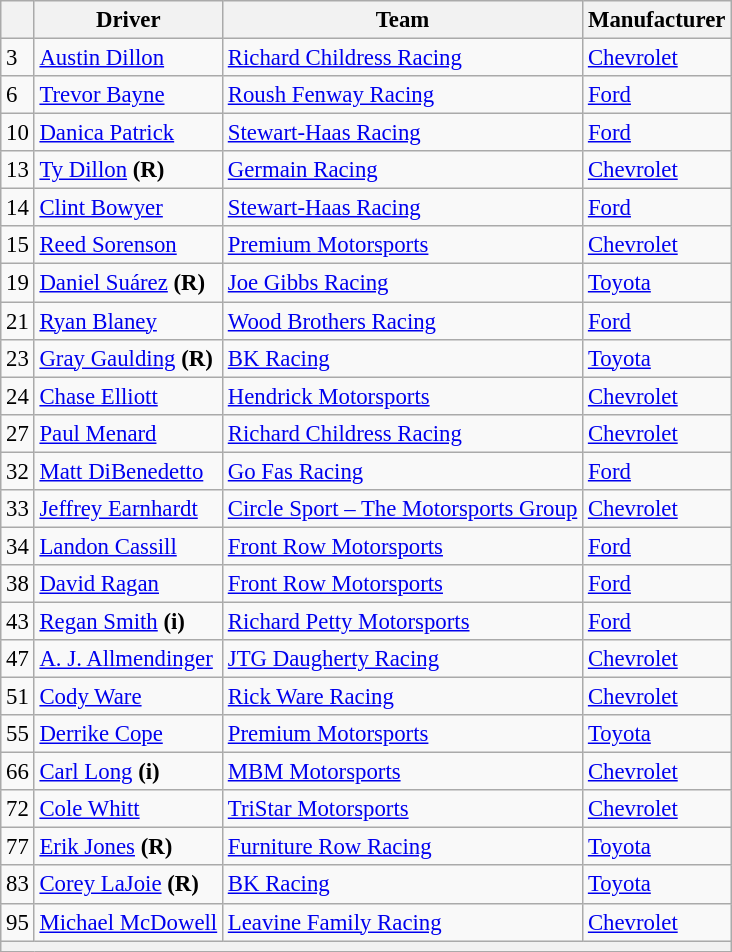<table class="wikitable" style="font-size:95%">
<tr>
<th></th>
<th>Driver</th>
<th>Team</th>
<th>Manufacturer</th>
</tr>
<tr>
<td>3</td>
<td><a href='#'>Austin Dillon</a></td>
<td><a href='#'>Richard Childress Racing</a></td>
<td><a href='#'>Chevrolet</a></td>
</tr>
<tr>
<td>6</td>
<td><a href='#'>Trevor Bayne</a></td>
<td><a href='#'>Roush Fenway Racing</a></td>
<td><a href='#'>Ford</a></td>
</tr>
<tr>
<td>10</td>
<td><a href='#'>Danica Patrick</a></td>
<td><a href='#'>Stewart-Haas Racing</a></td>
<td><a href='#'>Ford</a></td>
</tr>
<tr>
<td>13</td>
<td><a href='#'>Ty Dillon</a> <strong>(R)</strong></td>
<td><a href='#'>Germain Racing</a></td>
<td><a href='#'>Chevrolet</a></td>
</tr>
<tr>
<td>14</td>
<td><a href='#'>Clint Bowyer</a></td>
<td><a href='#'>Stewart-Haas Racing</a></td>
<td><a href='#'>Ford</a></td>
</tr>
<tr>
<td>15</td>
<td><a href='#'>Reed Sorenson</a></td>
<td><a href='#'>Premium Motorsports</a></td>
<td><a href='#'>Chevrolet</a></td>
</tr>
<tr>
<td>19</td>
<td><a href='#'>Daniel Suárez</a> <strong>(R)</strong></td>
<td><a href='#'>Joe Gibbs Racing</a></td>
<td><a href='#'>Toyota</a></td>
</tr>
<tr>
<td>21</td>
<td><a href='#'>Ryan Blaney</a></td>
<td><a href='#'>Wood Brothers Racing</a></td>
<td><a href='#'>Ford</a></td>
</tr>
<tr>
<td>23</td>
<td><a href='#'>Gray Gaulding</a> <strong>(R)</strong></td>
<td><a href='#'>BK Racing</a></td>
<td><a href='#'>Toyota</a></td>
</tr>
<tr>
<td>24</td>
<td><a href='#'>Chase Elliott</a></td>
<td><a href='#'>Hendrick Motorsports</a></td>
<td><a href='#'>Chevrolet</a></td>
</tr>
<tr>
<td>27</td>
<td><a href='#'>Paul Menard</a></td>
<td><a href='#'>Richard Childress Racing</a></td>
<td><a href='#'>Chevrolet</a></td>
</tr>
<tr>
<td>32</td>
<td><a href='#'>Matt DiBenedetto</a></td>
<td><a href='#'>Go Fas Racing</a></td>
<td><a href='#'>Ford</a></td>
</tr>
<tr>
<td>33</td>
<td><a href='#'>Jeffrey Earnhardt</a></td>
<td><a href='#'>Circle Sport – The Motorsports Group</a></td>
<td><a href='#'>Chevrolet</a></td>
</tr>
<tr>
<td>34</td>
<td><a href='#'>Landon Cassill</a></td>
<td><a href='#'>Front Row Motorsports</a></td>
<td><a href='#'>Ford</a></td>
</tr>
<tr>
<td>38</td>
<td><a href='#'>David Ragan</a></td>
<td><a href='#'>Front Row Motorsports</a></td>
<td><a href='#'>Ford</a></td>
</tr>
<tr>
<td>43</td>
<td><a href='#'>Regan Smith</a> <strong>(i)</strong></td>
<td><a href='#'>Richard Petty Motorsports</a></td>
<td><a href='#'>Ford</a></td>
</tr>
<tr>
<td>47</td>
<td><a href='#'>A. J. Allmendinger</a></td>
<td><a href='#'>JTG Daugherty Racing</a></td>
<td><a href='#'>Chevrolet</a></td>
</tr>
<tr>
<td>51</td>
<td><a href='#'>Cody Ware</a></td>
<td><a href='#'>Rick Ware Racing</a></td>
<td><a href='#'>Chevrolet</a></td>
</tr>
<tr>
<td>55</td>
<td><a href='#'>Derrike Cope</a></td>
<td><a href='#'>Premium Motorsports</a></td>
<td><a href='#'>Toyota</a></td>
</tr>
<tr>
<td>66</td>
<td><a href='#'>Carl Long</a> <strong>(i)</strong></td>
<td><a href='#'>MBM Motorsports</a></td>
<td><a href='#'>Chevrolet</a></td>
</tr>
<tr>
<td>72</td>
<td><a href='#'>Cole Whitt</a></td>
<td><a href='#'>TriStar Motorsports</a></td>
<td><a href='#'>Chevrolet</a></td>
</tr>
<tr>
<td>77</td>
<td><a href='#'>Erik Jones</a> <strong>(R)</strong></td>
<td><a href='#'>Furniture Row Racing</a></td>
<td><a href='#'>Toyota</a></td>
</tr>
<tr>
<td>83</td>
<td><a href='#'>Corey LaJoie</a> <strong>(R)</strong></td>
<td><a href='#'>BK Racing</a></td>
<td><a href='#'>Toyota</a></td>
</tr>
<tr>
<td>95</td>
<td><a href='#'>Michael McDowell</a></td>
<td><a href='#'>Leavine Family Racing</a></td>
<td><a href='#'>Chevrolet</a></td>
</tr>
<tr>
<th colspan="4"></th>
</tr>
</table>
